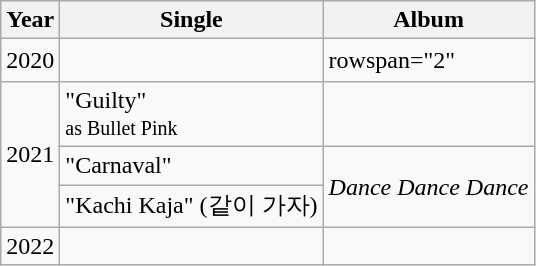<table class="wikitable" border="1">
<tr>
<th>Year</th>
<th>Single</th>
<th>Album</th>
</tr>
<tr>
<td>2020</td>
<td align="left"></td>
<td>rowspan="2"　</td>
</tr>
<tr>
<td rowspan="3">2021</td>
<td align="left">"Guilty"<br><small>as Bullet Pink</small></td>
</tr>
<tr>
<td align="left">"Carnaval"</td>
<td rowspan="2"><em>Dance Dance Dance</em></td>
</tr>
<tr>
<td align="left">"Kachi Kaja" (같이 가자)</td>
</tr>
<tr>
<td>2022</td>
<td align="left"></td>
<td></td>
</tr>
</table>
